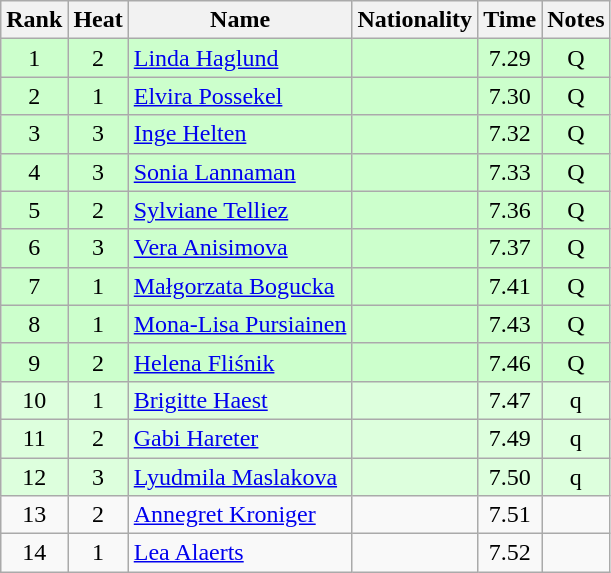<table class="wikitable sortable" style="text-align:center">
<tr>
<th>Rank</th>
<th>Heat</th>
<th>Name</th>
<th>Nationality</th>
<th>Time</th>
<th>Notes</th>
</tr>
<tr bgcolor=ccffcc>
<td>1</td>
<td>2</td>
<td align="left"><a href='#'>Linda Haglund</a></td>
<td align=left></td>
<td>7.29</td>
<td>Q</td>
</tr>
<tr bgcolor=ccffcc>
<td>2</td>
<td>1</td>
<td align="left"><a href='#'>Elvira Possekel</a></td>
<td align=left></td>
<td>7.30</td>
<td>Q</td>
</tr>
<tr bgcolor=ccffcc>
<td>3</td>
<td>3</td>
<td align="left"><a href='#'>Inge Helten</a></td>
<td align=left></td>
<td>7.32</td>
<td>Q</td>
</tr>
<tr bgcolor=ccffcc>
<td>4</td>
<td>3</td>
<td align="left"><a href='#'>Sonia Lannaman</a></td>
<td align=left></td>
<td>7.33</td>
<td>Q</td>
</tr>
<tr bgcolor=ccffcc>
<td>5</td>
<td>2</td>
<td align="left"><a href='#'>Sylviane Telliez</a></td>
<td align=left></td>
<td>7.36</td>
<td>Q</td>
</tr>
<tr bgcolor=ccffcc>
<td>6</td>
<td>3</td>
<td align="left"><a href='#'>Vera Anisimova</a></td>
<td align=left></td>
<td>7.37</td>
<td>Q</td>
</tr>
<tr bgcolor=ccffcc>
<td>7</td>
<td>1</td>
<td align="left"><a href='#'>Małgorzata Bogucka</a></td>
<td align=left></td>
<td>7.41</td>
<td>Q</td>
</tr>
<tr bgcolor=ccffcc>
<td>8</td>
<td>1</td>
<td align="left"><a href='#'>Mona-Lisa Pursiainen</a></td>
<td align=left></td>
<td>7.43</td>
<td>Q</td>
</tr>
<tr bgcolor=ccffcc>
<td>9</td>
<td>2</td>
<td align="left"><a href='#'>Helena Fliśnik</a></td>
<td align=left></td>
<td>7.46</td>
<td>Q</td>
</tr>
<tr bgcolor=ddffdd>
<td>10</td>
<td>1</td>
<td align="left"><a href='#'>Brigitte Haest</a></td>
<td align=left></td>
<td>7.47</td>
<td>q</td>
</tr>
<tr bgcolor=ddffdd>
<td>11</td>
<td>2</td>
<td align="left"><a href='#'>Gabi Hareter</a></td>
<td align=left></td>
<td>7.49</td>
<td>q</td>
</tr>
<tr bgcolor=ddffdd>
<td>12</td>
<td>3</td>
<td align="left"><a href='#'>Lyudmila Maslakova</a></td>
<td align=left></td>
<td>7.50</td>
<td>q</td>
</tr>
<tr>
<td>13</td>
<td>2</td>
<td align="left"><a href='#'>Annegret Kroniger</a></td>
<td align=left></td>
<td>7.51</td>
<td></td>
</tr>
<tr>
<td>14</td>
<td>1</td>
<td align="left"><a href='#'>Lea Alaerts</a></td>
<td align=left></td>
<td>7.52</td>
<td></td>
</tr>
</table>
